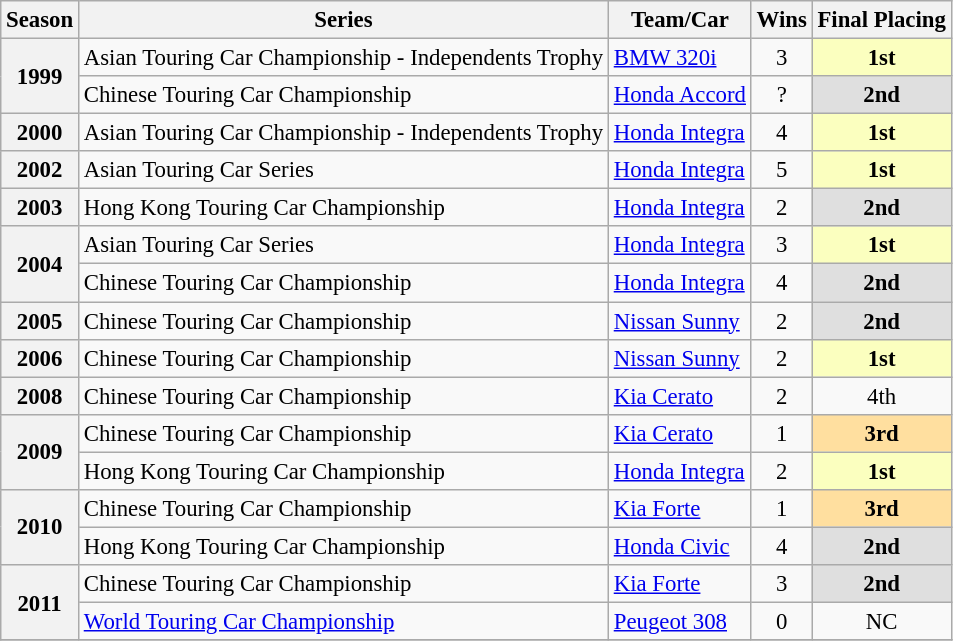<table class="wikitable" style="font-size: 95%;">
<tr>
<th>Season</th>
<th>Series</th>
<th>Team/Car</th>
<th>Wins</th>
<th>Final Placing</th>
</tr>
<tr>
<th rowspan=2 align="center">1999</th>
<td>Asian Touring Car Championship - Independents Trophy</td>
<td><a href='#'>BMW 320i</a></td>
<td align=center>3</td>
<td align="center" style="background:#FBFFBF;"><strong>1st</strong></td>
</tr>
<tr>
<td>Chinese Touring Car Championship</td>
<td><a href='#'>Honda Accord</a></td>
<td align=center>?</td>
<td align="center" style="background:#dfdfdf;"><strong>2nd</strong></td>
</tr>
<tr>
<th>2000</th>
<td>Asian Touring Car Championship - Independents Trophy</td>
<td><a href='#'>Honda Integra</a></td>
<td align=center>4</td>
<td align="center" style="background:#FBFFBF;"><strong>1st</strong></td>
</tr>
<tr>
<th align="center">2002</th>
<td>Asian Touring Car Series</td>
<td><a href='#'>Honda Integra</a></td>
<td align=center>5</td>
<td align="center" style="background:#FBFFBF;"><strong>1st</strong></td>
</tr>
<tr>
<th align="center">2003</th>
<td>Hong Kong Touring Car Championship</td>
<td><a href='#'>Honda Integra</a></td>
<td align=center>2</td>
<td align="center" style="background:#dfdfdf;"><strong>2nd</strong></td>
</tr>
<tr>
<th rowspan=2 align="center">2004</th>
<td>Asian Touring Car Series</td>
<td><a href='#'>Honda Integra</a></td>
<td align=center>3</td>
<td align="center" style="background:#FBFFBF;"><strong>1st</strong></td>
</tr>
<tr>
<td>Chinese Touring Car Championship</td>
<td><a href='#'>Honda Integra</a></td>
<td align=center>4</td>
<td align="center" style="background:#dfdfdf;"><strong>2nd</strong></td>
</tr>
<tr>
<th align="center">2005</th>
<td>Chinese Touring Car Championship</td>
<td><a href='#'>Nissan Sunny</a></td>
<td align=center>2</td>
<td align="center" style="background:#dfdfdf;"><strong>2nd</strong></td>
</tr>
<tr>
<th align="center">2006</th>
<td>Chinese Touring Car Championship</td>
<td><a href='#'>Nissan Sunny</a></td>
<td align=center>2</td>
<td align="center" style="background:#FBFFBF;"><strong>1st</strong></td>
</tr>
<tr>
<th align="center">2008</th>
<td>Chinese Touring Car Championship</td>
<td><a href='#'>Kia Cerato</a></td>
<td align=center>2</td>
<td align=center>4th</td>
</tr>
<tr>
<th rowspan=2 align="center">2009</th>
<td>Chinese Touring Car Championship</td>
<td><a href='#'>Kia Cerato</a></td>
<td align=center>1</td>
<td align="center" style="background:#FFDF9F;"><strong>3rd</strong></td>
</tr>
<tr>
<td>Hong Kong Touring Car Championship</td>
<td><a href='#'>Honda Integra</a></td>
<td align=center>2</td>
<td align="center" style="background:#FBFFBF;"><strong>1st</strong></td>
</tr>
<tr>
<th rowspan=2 align="center">2010</th>
<td>Chinese Touring Car Championship</td>
<td><a href='#'>Kia Forte</a></td>
<td align=center>1</td>
<td align="center" style="background:#FFDF9F;"><strong>3rd</strong></td>
</tr>
<tr>
<td>Hong Kong Touring Car Championship</td>
<td><a href='#'>Honda Civic</a></td>
<td align=center>4</td>
<td align="center" style="background:#dfdfdf;"><strong>2nd</strong></td>
</tr>
<tr>
<th rowspan=2 align="center">2011</th>
<td>Chinese Touring Car Championship</td>
<td><a href='#'>Kia Forte</a></td>
<td align=center>3</td>
<td align="center" style="background:#dfdfdf;"><strong>2nd</strong></td>
</tr>
<tr>
<td><a href='#'>World Touring Car Championship</a></td>
<td><a href='#'>Peugeot 308</a></td>
<td align=center>0</td>
<td align=center>NC</td>
</tr>
<tr>
</tr>
</table>
